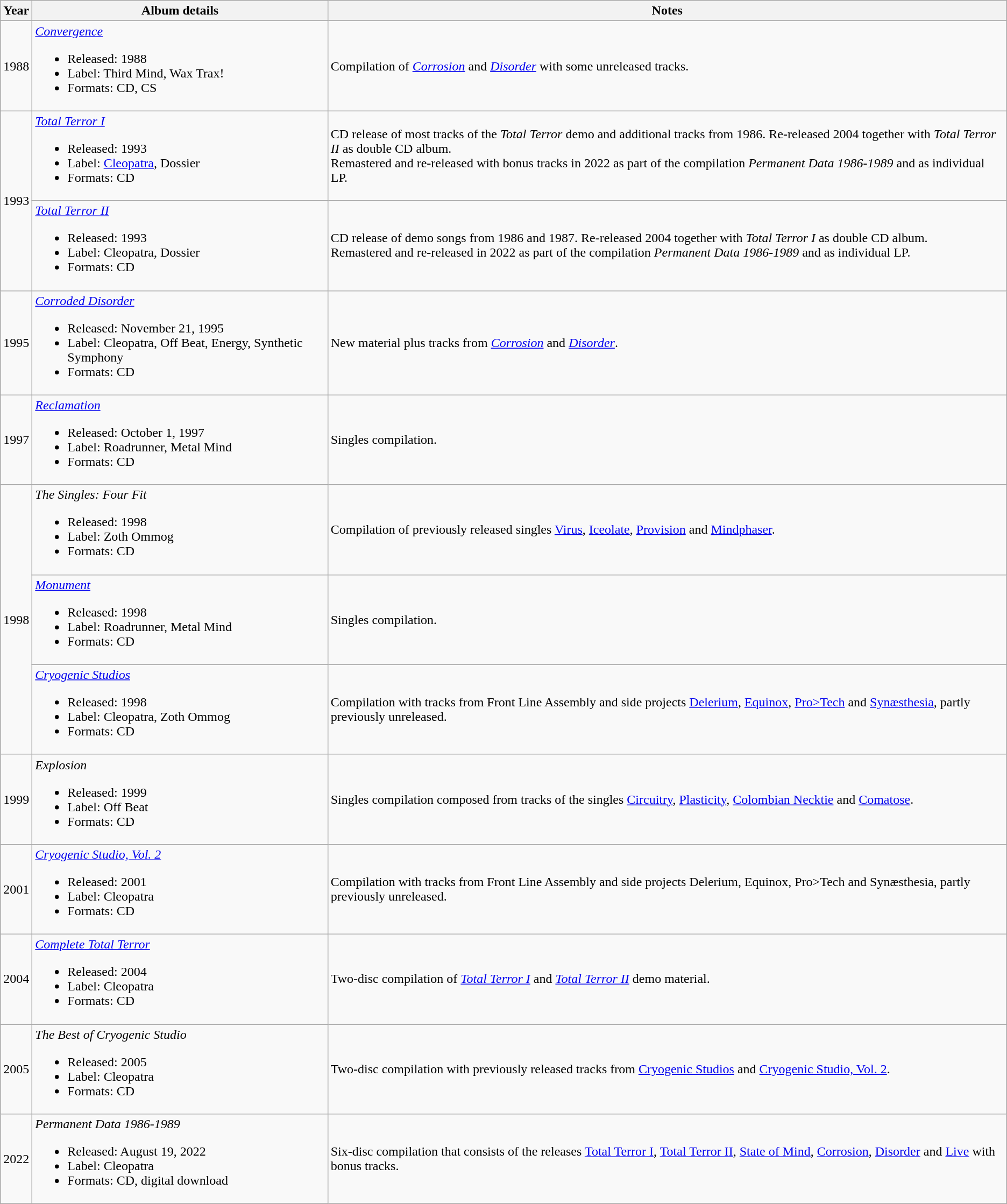<table class="wikitable">
<tr>
<th>Year</th>
<th>Album details</th>
<th>Notes</th>
</tr>
<tr>
<td>1988</td>
<td><em><a href='#'>Convergence</a></em><br><ul><li>Released: 1988</li><li>Label: Third Mind, Wax Trax!</li><li>Formats: CD, CS</li></ul></td>
<td>Compilation of <em><a href='#'>Corrosion</a></em> and <em><a href='#'>Disorder</a></em> with some unreleased tracks.</td>
</tr>
<tr>
<td rowspan="2">1993</td>
<td><em><a href='#'>Total Terror I</a></em><br><ul><li>Released: 1993</li><li>Label: <a href='#'>Cleopatra</a>, Dossier</li><li>Formats: CD</li></ul></td>
<td>CD release of most tracks of the <em>Total Terror</em> demo and additional tracks from 1986. Re-released 2004 together with <em>Total Terror II</em> as double CD album.<br>Remastered and re-released with bonus tracks in 2022 as part of the compilation <em>Permanent Data 1986-1989</em> and as individual LP.</td>
</tr>
<tr>
<td><em><a href='#'>Total Terror II</a></em><br><ul><li>Released: 1993</li><li>Label: Cleopatra, Dossier</li><li>Formats: CD</li></ul></td>
<td>CD release of demo songs from 1986 and 1987. Re-released 2004 together with <em>Total Terror I</em> as double CD album.<br>Remastered and re-released in 2022 as part of the compilation <em>Permanent Data 1986-1989</em> and as individual LP.</td>
</tr>
<tr>
<td>1995</td>
<td><em><a href='#'>Corroded Disorder</a></em><br><ul><li>Released: November 21, 1995</li><li>Label: Cleopatra, Off Beat, Energy, Synthetic Symphony</li><li>Formats: CD</li></ul></td>
<td>New material plus tracks from <em><a href='#'>Corrosion</a></em> and <em><a href='#'>Disorder</a></em>.</td>
</tr>
<tr>
<td>1997</td>
<td><em><a href='#'>Reclamation</a></em><br><ul><li>Released: October 1, 1997</li><li>Label: Roadrunner, Metal Mind</li><li>Formats: CD</li></ul></td>
<td>Singles compilation.</td>
</tr>
<tr>
<td rowspan="3">1998</td>
<td><em>The Singles: Four Fit</em><br><ul><li>Released: 1998</li><li>Label: Zoth Ommog</li><li>Formats: CD</li></ul></td>
<td>Compilation of previously released singles <a href='#'>Virus</a>, <a href='#'>Iceolate</a>, <a href='#'>Provision</a> and <a href='#'>Mindphaser</a>.</td>
</tr>
<tr>
<td><em><a href='#'>Monument</a></em><br><ul><li>Released: 1998</li><li>Label: Roadrunner, Metal Mind</li><li>Formats: CD</li></ul></td>
<td>Singles compilation.</td>
</tr>
<tr>
<td><em><a href='#'>Cryogenic Studios</a></em><br><ul><li>Released: 1998</li><li>Label: Cleopatra, Zoth Ommog</li><li>Formats: CD</li></ul></td>
<td>Compilation with tracks from Front Line Assembly and side projects <a href='#'>Delerium</a>, <a href='#'>Equinox</a>, <a href='#'>Pro>Tech</a> and <a href='#'>Synæsthesia</a>, partly previously unreleased.</td>
</tr>
<tr>
<td>1999</td>
<td><em>Explosion</em><br><ul><li>Released: 1999</li><li>Label: Off Beat</li><li>Formats: CD</li></ul></td>
<td>Singles compilation composed from tracks of the singles <a href='#'>Circuitry</a>, <a href='#'>Plasticity</a>, <a href='#'>Colombian Necktie</a> and <a href='#'>Comatose</a>.</td>
</tr>
<tr>
<td>2001</td>
<td><em><a href='#'>Cryogenic Studio, Vol. 2</a></em><br><ul><li>Released: 2001</li><li>Label: Cleopatra</li><li>Formats: CD</li></ul></td>
<td>Compilation with tracks from Front Line Assembly and side projects Delerium, Equinox, Pro>Tech and Synæsthesia, partly previously unreleased.</td>
</tr>
<tr>
<td>2004</td>
<td><em><a href='#'>Complete Total Terror</a></em><br><ul><li>Released: 2004</li><li>Label: Cleopatra</li><li>Formats: CD</li></ul></td>
<td>Two-disc compilation of <em><a href='#'>Total Terror I</a></em> and <em><a href='#'>Total Terror II</a></em> demo material.</td>
</tr>
<tr>
<td>2005</td>
<td><em>The Best of Cryogenic Studio</em><br><ul><li>Released: 2005</li><li>Label: Cleopatra</li><li>Formats: CD</li></ul></td>
<td>Two-disc compilation with previously released tracks from <a href='#'>Cryogenic Studios</a> and <a href='#'>Cryogenic Studio, Vol. 2</a>.</td>
</tr>
<tr>
<td>2022</td>
<td><em>Permanent Data 1986-1989</em><br><ul><li>Released: August 19, 2022</li><li>Label: Cleopatra</li><li>Formats: CD, digital download</li></ul></td>
<td>Six-disc compilation that consists of the releases <a href='#'>Total Terror I</a>, <a href='#'>Total Terror II</a>, <a href='#'>State of Mind</a>, <a href='#'>Corrosion</a>, <a href='#'>Disorder</a> and <a href='#'>Live</a> with bonus tracks.</td>
</tr>
</table>
